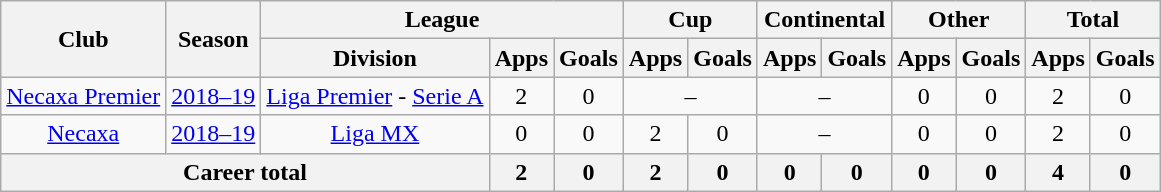<table class="wikitable" style="text-align: center">
<tr>
<th rowspan="2">Club</th>
<th rowspan="2">Season</th>
<th colspan="3">League</th>
<th colspan="2">Cup</th>
<th colspan="2">Continental</th>
<th colspan="2">Other</th>
<th colspan="2">Total</th>
</tr>
<tr>
<th>Division</th>
<th>Apps</th>
<th>Goals</th>
<th>Apps</th>
<th>Goals</th>
<th>Apps</th>
<th>Goals</th>
<th>Apps</th>
<th>Goals</th>
<th>Apps</th>
<th>Goals</th>
</tr>
<tr>
<td><a href='#'>Necaxa Premier</a></td>
<td><a href='#'>2018–19</a></td>
<td><a href='#'>Liga Premier</a> - <a href='#'>Serie A</a></td>
<td>2</td>
<td>0</td>
<td colspan="2">–</td>
<td colspan="2">–</td>
<td>0</td>
<td>0</td>
<td>2</td>
<td>0</td>
</tr>
<tr>
<td><a href='#'>Necaxa</a></td>
<td><a href='#'>2018–19</a></td>
<td><a href='#'>Liga MX</a></td>
<td>0</td>
<td>0</td>
<td>2</td>
<td>0</td>
<td colspan="2">–</td>
<td>0</td>
<td>0</td>
<td>2</td>
<td>0</td>
</tr>
<tr>
<th colspan="3"><strong>Career total</strong></th>
<th>2</th>
<th>0</th>
<th>2</th>
<th>0</th>
<th>0</th>
<th>0</th>
<th>0</th>
<th>0</th>
<th>4</th>
<th>0</th>
</tr>
</table>
